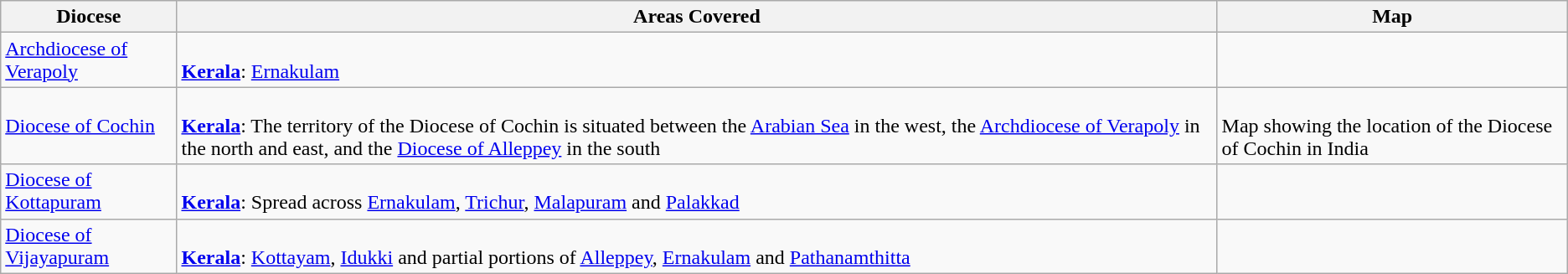<table class="wikitable">
<tr>
<th>Diocese</th>
<th>Areas Covered</th>
<th>Map</th>
</tr>
<tr>
<td><a href='#'>Archdiocese of Verapoly</a></td>
<td><br><strong><a href='#'>Kerala</a></strong>: <a href='#'>Ernakulam</a></td>
<td></td>
</tr>
<tr>
<td><a href='#'>Diocese of Cochin</a></td>
<td><br><strong><a href='#'>Kerala</a></strong>: The territory of the Diocese of Cochin is situated between the <a href='#'>Arabian Sea</a> in the west, the <a href='#'>Archdiocese of Verapoly</a> in the north and east, and the <a href='#'>Diocese of Alleppey</a> in the south</td>
<td><br>Map showing the location of the Diocese of Cochin in India</td>
</tr>
<tr>
<td><a href='#'>Diocese of Kottapuram</a></td>
<td><br><strong><a href='#'>Kerala</a></strong>: Spread across <a href='#'>Ernakulam</a>, <a href='#'>Trichur</a>, <a href='#'>Malapuram</a> and <a href='#'>Palakkad</a></td>
<td></td>
</tr>
<tr>
<td><a href='#'>Diocese of Vijayapuram</a></td>
<td><br><strong><a href='#'>Kerala</a></strong>: <a href='#'>Kottayam</a>, <a href='#'>Idukki</a> and partial portions of <a href='#'>Alleppey</a>, <a href='#'>Ernakulam</a> and <a href='#'>Pathanamthitta</a></td>
<td></td>
</tr>
</table>
